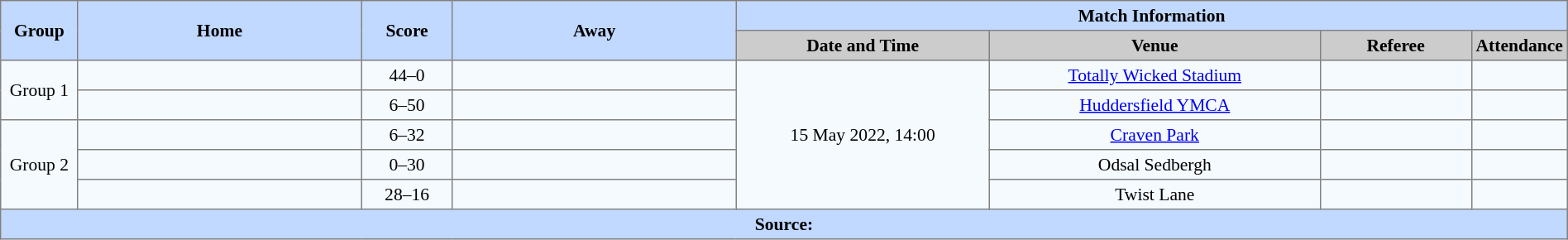<table border=1 style="border-collapse:collapse; font-size:90%; text-align:center;" cellpadding=3 cellspacing=0 width=100%>
<tr style="background:#c1d8ff;">
<th scope="col" rowspan=2 width=5%>Group</th>
<th scope="col" rowspan=2 width=19%>Home</th>
<th scope="col" rowspan=2 width=6%>Score</th>
<th scope="col" rowspan=2 width=19%>Away</th>
<th colspan=4>Match Information</th>
</tr>
<tr style="background:#cccccc;">
<th scope="col" width=17%>Date and Time</th>
<th scope="col" width=22%>Venue</th>
<th scope="col" width=10%>Referee</th>
<th scope="col" width=7%>Attendance</th>
</tr>
<tr style="background:#f5faff;">
<td rowspan=2>Group 1</td>
<td></td>
<td>44–0</td>
<td></td>
<td Rowspan=5>15 May 2022, 14:00</td>
<td><a href='#'>Totally Wicked Stadium</a></td>
<td></td>
<td></td>
</tr>
<tr style="background:#f5faff;">
<td></td>
<td>6–50</td>
<td></td>
<td><a href='#'>Huddersfield YMCA</a></td>
<td></td>
<td></td>
</tr>
<tr style="background:#f5faff;">
<td rowspan=3>Group 2</td>
<td></td>
<td>6–32</td>
<td></td>
<td><a href='#'>Craven Park</a></td>
<td></td>
<td></td>
</tr>
<tr style="background:#f5faff;">
<td></td>
<td>0–30</td>
<td></td>
<td>Odsal Sedbergh</td>
<td></td>
<td></td>
</tr>
<tr style="background:#f5faff;">
<td></td>
<td>28–16</td>
<td></td>
<td>Twist Lane</td>
<td></td>
<td></td>
</tr>
<tr style="background:#c1d8ff;">
<th colspan=8>Source:</th>
</tr>
</table>
